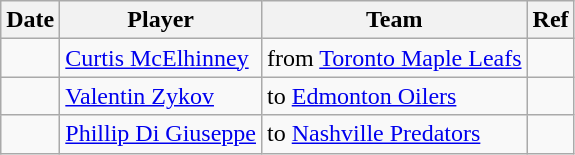<table class="wikitable">
<tr>
<th>Date</th>
<th>Player</th>
<th>Team</th>
<th>Ref</th>
</tr>
<tr>
<td></td>
<td><a href='#'>Curtis McElhinney</a></td>
<td>from <a href='#'>Toronto Maple Leafs</a></td>
<td></td>
</tr>
<tr>
<td></td>
<td><a href='#'>Valentin Zykov</a></td>
<td>to <a href='#'>Edmonton Oilers</a></td>
<td></td>
</tr>
<tr>
<td></td>
<td><a href='#'>Phillip Di Giuseppe</a></td>
<td>to <a href='#'>Nashville Predators</a></td>
<td></td>
</tr>
</table>
